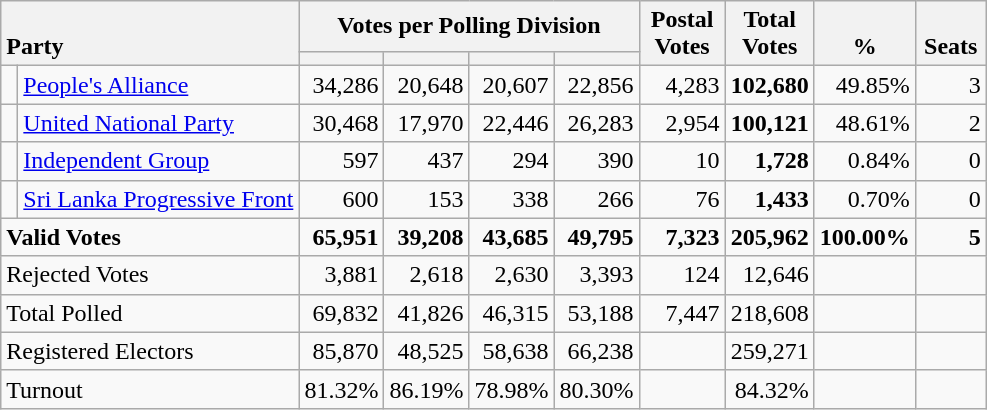<table class="wikitable" border="1" style="text-align:right;">
<tr>
<th style="text-align:left; vertical-align:bottom;" rowspan="2" colspan="2">Party</th>
<th colspan=4>Votes per Polling Division</th>
<th rowspan="2" style="vertical-align:bottom; text-align:center; width:50px;">Postal<br>Votes</th>
<th rowspan="2" style="vertical-align:bottom; text-align:center; width:50px;">Total Votes</th>
<th rowspan="2" style="vertical-align:bottom; text-align:center; width:50px;">%</th>
<th rowspan="2" style="vertical-align:bottom; text-align:center; width:40px;">Seats</th>
</tr>
<tr>
<th></th>
<th></th>
<th></th>
<th></th>
</tr>
<tr>
<td bgcolor=> </td>
<td align=left><a href='#'>People's Alliance</a></td>
<td>34,286</td>
<td>20,648</td>
<td>20,607</td>
<td>22,856</td>
<td>4,283</td>
<td><strong>102,680</strong></td>
<td>49.85%</td>
<td>3</td>
</tr>
<tr>
<td bgcolor=> </td>
<td align=left><a href='#'>United National Party</a></td>
<td>30,468</td>
<td>17,970</td>
<td>22,446</td>
<td>26,283</td>
<td>2,954</td>
<td><strong>100,121</strong></td>
<td>48.61%</td>
<td>2</td>
</tr>
<tr>
<td bgcolor=> </td>
<td align=left><a href='#'>Independent Group</a></td>
<td>597</td>
<td>437</td>
<td>294</td>
<td>390</td>
<td>10</td>
<td><strong>1,728</strong></td>
<td>0.84%</td>
<td>0</td>
</tr>
<tr>
<td bgcolor=> </td>
<td align=left><a href='#'>Sri Lanka Progressive Front</a></td>
<td>600</td>
<td>153</td>
<td>338</td>
<td>266</td>
<td>76</td>
<td><strong>1,433</strong></td>
<td>0.70%</td>
<td>0</td>
</tr>
<tr>
<td align=left colspan="2"><strong>Valid Votes</strong></td>
<td><strong>65,951</strong></td>
<td><strong>39,208</strong></td>
<td><strong>43,685</strong></td>
<td><strong>49,795</strong></td>
<td><strong>7,323</strong></td>
<td><strong>205,962</strong></td>
<td><strong>100.00%</strong></td>
<td><strong>5</strong></td>
</tr>
<tr>
<td align=left colspan="2">Rejected Votes</td>
<td>3,881</td>
<td>2,618</td>
<td>2,630</td>
<td>3,393</td>
<td>124</td>
<td>12,646</td>
<td></td>
<td></td>
</tr>
<tr>
<td align=left colspan="2">Total Polled</td>
<td>69,832</td>
<td>41,826</td>
<td>46,315</td>
<td>53,188</td>
<td>7,447</td>
<td>218,608</td>
<td></td>
<td></td>
</tr>
<tr>
<td align=left colspan="2">Registered Electors</td>
<td>85,870</td>
<td>48,525</td>
<td>58,638</td>
<td>66,238</td>
<td></td>
<td>259,271</td>
<td></td>
<td></td>
</tr>
<tr>
<td align=left colspan="2">Turnout</td>
<td>81.32%</td>
<td>86.19%</td>
<td>78.98%</td>
<td>80.30%</td>
<td></td>
<td>84.32%</td>
<td></td>
<td></td>
</tr>
</table>
